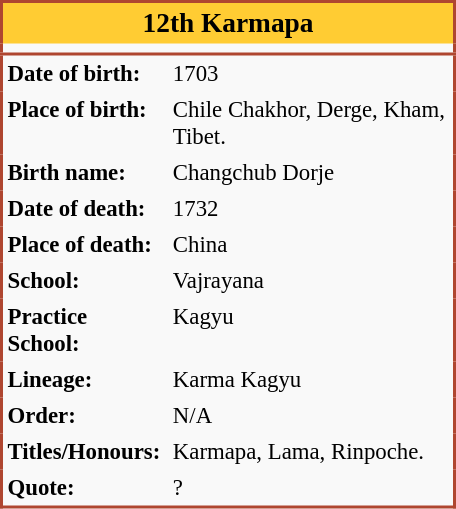<table class="infobox" style="width: 20em; font-size: 95%; text-align: left; border-collapse: collapse; border-top: 2px solid #af4630; border-right: 2px solid #af4630; border-left: 2px solid #af4630; border-bottom: 2px solid #af4630;" cellpadding="3">
<tr style="background-color: #FFCC33;">
<th colspan="2" style="text-align: center; font-size: larger;">12th Karmapa</th>
</tr>
<tr>
<td colspan="2" style="text-align: center; border-bottom: 2px solid #af4630;"></td>
</tr>
<tr>
<th>Date of birth:</th>
<td>1703</td>
</tr>
<tr>
<th>Place of birth:</th>
<td>Chile Chakhor, Derge, Kham, Tibet.</td>
</tr>
<tr>
<th>Birth name:</th>
<td>Changchub Dorje</td>
</tr>
<tr>
<th>Date of death:</th>
<td>1732</td>
</tr>
<tr>
<th>Place of death:</th>
<td>China</td>
</tr>
<tr>
<th>School:</th>
<td>Vajrayana</td>
</tr>
<tr>
<th>Practice School:</th>
<td>Kagyu</td>
</tr>
<tr>
<th>Lineage:</th>
<td>Karma Kagyu</td>
</tr>
<tr>
<th>Order:</th>
<td>N/A</td>
</tr>
<tr>
<th>Titles/Honours:</th>
<td>Karmapa, Lama, Rinpoche.</td>
</tr>
<tr>
<th>Quote:</th>
<td>?</td>
</tr>
</table>
